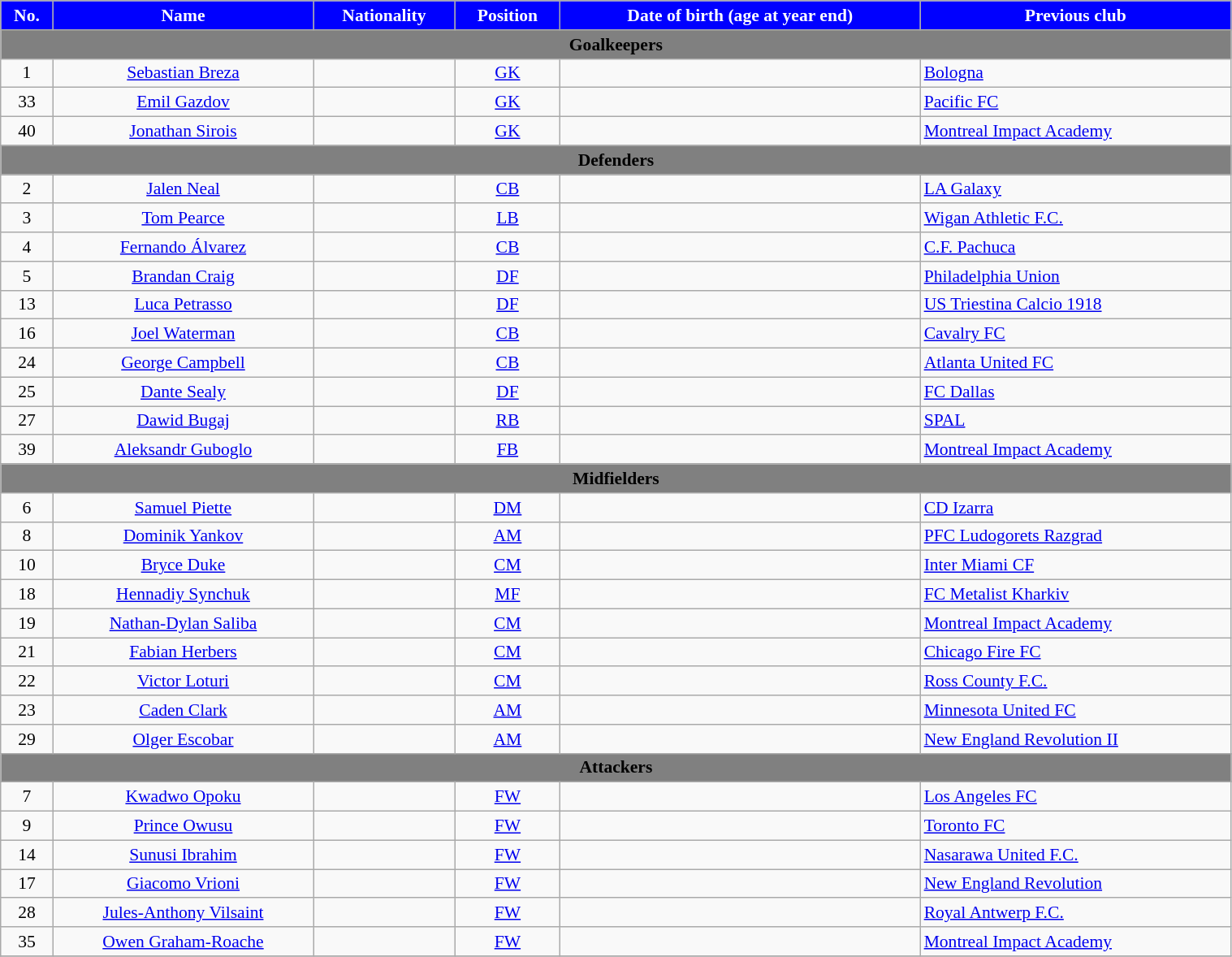<table class="wikitable"  style="text-align:center; font-size:90%; width:80%;">
<tr>
<th style="background:#00f; color:white; text-align:center;">No.</th>
<th style="background:#00f; color:white; text-align:center;">Name</th>
<th style="background:#00f; color:white; text-align:center;">Nationality</th>
<th style="background:#00f; color:white; text-align:center;">Position</th>
<th style="background:#00f; color:white; text-align:center;">Date of birth (age at year end)</th>
<th style="background:#00f; color:white; text-align:center;">Previous club</th>
</tr>
<tr>
<th colspan="8" style="background:gray; color:black; text-align:center;">Goalkeepers</th>
</tr>
<tr>
<td>1</td>
<td><a href='#'>Sebastian Breza</a></td>
<td></td>
<td><a href='#'>GK</a></td>
<td></td>
<td align="left"> <a href='#'>Bologna</a></td>
</tr>
<tr>
<td>33</td>
<td><a href='#'>Emil Gazdov</a></td>
<td></td>
<td><a href='#'>GK</a></td>
<td></td>
<td align="left"> <a href='#'>Pacific FC</a></td>
</tr>
<tr>
<td>40</td>
<td><a href='#'>Jonathan Sirois</a></td>
<td></td>
<td><a href='#'>GK</a></td>
<td></td>
<td align="left"> <a href='#'>Montreal Impact Academy</a></td>
</tr>
<tr>
<th colspan="8" style="background:gray; color:black; text-align:center;">Defenders</th>
</tr>
<tr>
<td>2</td>
<td><a href='#'>Jalen Neal</a></td>
<td></td>
<td><a href='#'>CB</a></td>
<td></td>
<td align="left"> <a href='#'>LA Galaxy</a></td>
</tr>
<tr>
<td>3</td>
<td><a href='#'>Tom Pearce</a></td>
<td></td>
<td><a href='#'>LB</a></td>
<td></td>
<td align="left"> <a href='#'>Wigan Athletic F.C.</a></td>
</tr>
<tr>
<td>4</td>
<td><a href='#'>Fernando Álvarez</a></td>
<td></td>
<td><a href='#'>CB</a></td>
<td></td>
<td align="left"> <a href='#'>C.F. Pachuca</a></td>
</tr>
<tr>
<td>5</td>
<td><a href='#'>Brandan Craig</a></td>
<td></td>
<td><a href='#'>DF</a></td>
<td></td>
<td align="left"> <a href='#'>Philadelphia Union</a></td>
</tr>
<tr>
<td>13</td>
<td><a href='#'>Luca Petrasso</a></td>
<td></td>
<td><a href='#'>DF</a></td>
<td></td>
<td align="left"> <a href='#'>US Triestina Calcio 1918</a></td>
</tr>
<tr>
<td>16</td>
<td><a href='#'>Joel Waterman</a></td>
<td></td>
<td><a href='#'>CB</a></td>
<td></td>
<td align="left"> <a href='#'>Cavalry FC</a></td>
</tr>
<tr>
<td>24</td>
<td><a href='#'>George Campbell</a></td>
<td></td>
<td><a href='#'>CB</a></td>
<td></td>
<td align="left"> <a href='#'>Atlanta United FC</a></td>
</tr>
<tr>
<td>25</td>
<td><a href='#'>Dante Sealy</a></td>
<td></td>
<td><a href='#'>DF</a></td>
<td></td>
<td align="left"> <a href='#'>FC Dallas</a></td>
</tr>
<tr>
<td>27</td>
<td><a href='#'>Dawid Bugaj</a></td>
<td></td>
<td><a href='#'>RB</a></td>
<td></td>
<td align="left"> <a href='#'>SPAL</a></td>
</tr>
<tr>
<td>39</td>
<td><a href='#'>Aleksandr Guboglo</a></td>
<td></td>
<td><a href='#'>FB</a></td>
<td></td>
<td align="left"> <a href='#'>Montreal Impact Academy</a></td>
</tr>
<tr>
<th colspan="8" style="background:gray; color:black; text-align:center;">Midfielders</th>
</tr>
<tr>
<td>6</td>
<td><a href='#'>Samuel Piette</a></td>
<td></td>
<td><a href='#'>DM</a></td>
<td></td>
<td align="left"> <a href='#'>CD Izarra</a></td>
</tr>
<tr>
<td>8</td>
<td><a href='#'>Dominik Yankov</a></td>
<td></td>
<td><a href='#'>AM</a></td>
<td></td>
<td align="left"> <a href='#'>PFC Ludogorets Razgrad</a></td>
</tr>
<tr>
<td>10</td>
<td><a href='#'>Bryce Duke</a></td>
<td></td>
<td><a href='#'>CM</a></td>
<td></td>
<td align="left"> <a href='#'>Inter Miami CF</a></td>
</tr>
<tr>
<td>18</td>
<td><a href='#'>Hennadiy Synchuk</a></td>
<td></td>
<td><a href='#'>MF</a></td>
<td></td>
<td align="left"> <a href='#'>FC Metalist Kharkiv</a></td>
</tr>
<tr>
<td>19</td>
<td><a href='#'>Nathan-Dylan Saliba</a></td>
<td></td>
<td><a href='#'>CM</a></td>
<td></td>
<td align="left"> <a href='#'>Montreal Impact Academy</a></td>
</tr>
<tr>
<td>21</td>
<td><a href='#'>Fabian Herbers</a></td>
<td></td>
<td><a href='#'>CM</a></td>
<td></td>
<td align="left"> <a href='#'>Chicago Fire FC</a></td>
</tr>
<tr>
<td>22</td>
<td><a href='#'>Victor Loturi</a></td>
<td></td>
<td><a href='#'>CM</a></td>
<td></td>
<td align="left"> <a href='#'>Ross County F.C.</a></td>
</tr>
<tr>
<td>23</td>
<td><a href='#'>Caden Clark</a></td>
<td></td>
<td><a href='#'>AM</a></td>
<td></td>
<td align="left"> <a href='#'>Minnesota United FC</a></td>
</tr>
<tr>
<td>29</td>
<td><a href='#'>Olger Escobar</a></td>
<td></td>
<td><a href='#'>AM</a></td>
<td></td>
<td align="left"> <a href='#'>New England Revolution II</a></td>
</tr>
<tr>
<th colspan="8" style="background:gray; color:black; text-align:center;">Attackers</th>
</tr>
<tr>
<td>7</td>
<td><a href='#'>Kwadwo Opoku</a></td>
<td></td>
<td><a href='#'>FW</a></td>
<td></td>
<td align="left"> <a href='#'>Los Angeles FC</a></td>
</tr>
<tr>
<td>9</td>
<td><a href='#'>Prince Owusu</a></td>
<td></td>
<td><a href='#'>FW</a></td>
<td></td>
<td align="left"> <a href='#'>Toronto FC</a></td>
</tr>
<tr>
<td>14</td>
<td><a href='#'>Sunusi Ibrahim</a></td>
<td></td>
<td><a href='#'>FW</a></td>
<td></td>
<td align="left"> <a href='#'>Nasarawa United F.C.</a></td>
</tr>
<tr>
<td>17</td>
<td><a href='#'>Giacomo Vrioni</a></td>
<td></td>
<td><a href='#'>FW</a></td>
<td></td>
<td align="left"> <a href='#'>New England Revolution</a></td>
</tr>
<tr>
<td>28</td>
<td><a href='#'>Jules-Anthony Vilsaint</a></td>
<td></td>
<td><a href='#'>FW</a></td>
<td></td>
<td align="left"> <a href='#'>Royal Antwerp F.C.</a></td>
</tr>
<tr>
<td>35</td>
<td><a href='#'>Owen Graham-Roache</a></td>
<td></td>
<td><a href='#'>FW</a></td>
<td></td>
<td align="left"> <a href='#'>Montreal Impact Academy</a></td>
</tr>
<tr>
</tr>
</table>
